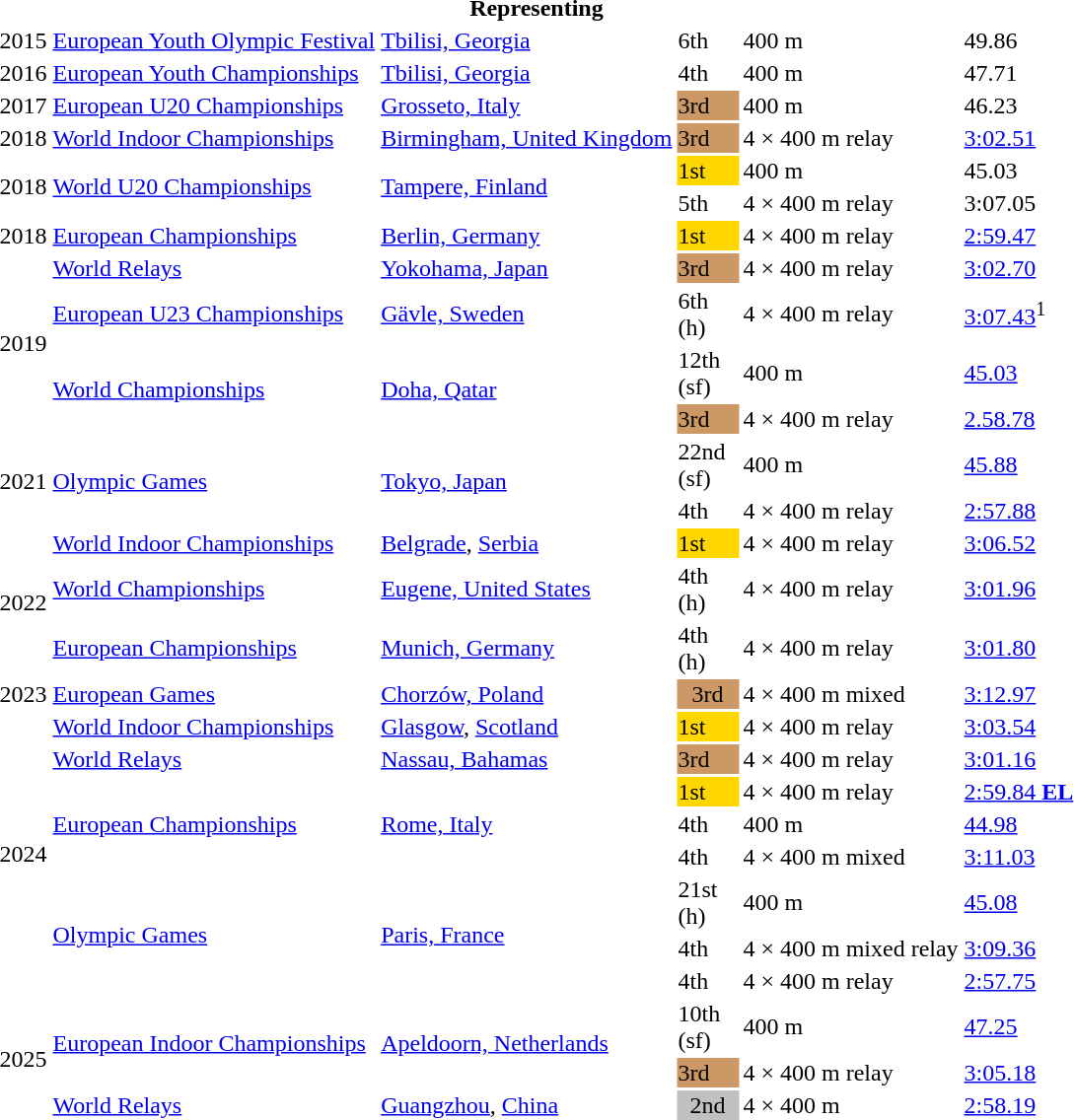<table>
<tr>
<th colspan="6">Representing </th>
</tr>
<tr>
<td>2015</td>
<td><a href='#'>European Youth Olympic Festival</a></td>
<td><a href='#'>Tbilisi, Georgia</a></td>
<td>6th</td>
<td>400 m</td>
<td>49.86</td>
</tr>
<tr>
<td>2016</td>
<td><a href='#'>European Youth Championships</a></td>
<td><a href='#'>Tbilisi, Georgia</a></td>
<td>4th</td>
<td>400 m</td>
<td>47.71</td>
</tr>
<tr>
<td>2017</td>
<td><a href='#'>European U20 Championships</a></td>
<td><a href='#'>Grosseto, Italy</a></td>
<td bgcolor=cc9966>3rd</td>
<td>400 m</td>
<td>46.23</td>
</tr>
<tr>
<td>2018</td>
<td><a href='#'>World Indoor Championships</a></td>
<td><a href='#'>Birmingham, United Kingdom</a></td>
<td bgcolor=cc9966>3rd</td>
<td>4 × 400 m relay</td>
<td><a href='#'>3:02.51</a></td>
</tr>
<tr>
<td rowspan="2">2018</td>
<td rowspan="2"><a href='#'>World U20 Championships</a></td>
<td rowspan="2"><a href='#'>Tampere, Finland</a></td>
<td bgcolor=gold>1st</td>
<td>400 m</td>
<td>45.03</td>
</tr>
<tr>
<td>5th</td>
<td>4 × 400 m relay</td>
<td>3:07.05</td>
</tr>
<tr>
<td>2018</td>
<td><a href='#'>European Championships</a></td>
<td><a href='#'>Berlin, Germany</a></td>
<td bgcolor=gold>1st</td>
<td>4 × 400 m relay</td>
<td><a href='#'>2:59.47</a></td>
</tr>
<tr>
<td rowspan=4>2019</td>
<td><a href='#'>World Relays</a></td>
<td><a href='#'>Yokohama, Japan</a></td>
<td bgcolor=cc9966>3rd</td>
<td>4 × 400 m relay</td>
<td><a href='#'>3:02.70</a></td>
</tr>
<tr>
<td><a href='#'>European U23 Championships</a></td>
<td><a href='#'>Gävle, Sweden</a></td>
<td>6th (h)</td>
<td>4 × 400 m relay</td>
<td><a href='#'>3:07.43</a><sup>1</sup></td>
</tr>
<tr>
<td rowspan=2><a href='#'>World Championships</a></td>
<td rowspan=2><a href='#'>Doha, Qatar</a></td>
<td>12th (sf)</td>
<td>400 m</td>
<td><a href='#'>45.03</a></td>
</tr>
<tr>
<td bgcolor=cc9966>3rd</td>
<td>4 × 400 m relay</td>
<td><a href='#'>2.58.78</a></td>
</tr>
<tr>
<td rowspan=2>2021</td>
<td rowspan=2><a href='#'>Olympic Games</a></td>
<td rowspan=2><a href='#'>Tokyo, Japan</a></td>
<td>22nd (sf)</td>
<td>400 m</td>
<td><a href='#'>45.88</a></td>
</tr>
<tr>
<td>4th</td>
<td>4 × 400 m relay</td>
<td><a href='#'>2:57.88</a></td>
</tr>
<tr>
<td rowspan=3>2022</td>
<td><a href='#'>World Indoor Championships</a></td>
<td><a href='#'>Belgrade</a>, <a href='#'>Serbia</a></td>
<td bgcolor=gold>1st</td>
<td>4 × 400 m relay</td>
<td><a href='#'>3:06.52</a></td>
</tr>
<tr>
<td><a href='#'>World Championships</a></td>
<td><a href='#'>Eugene, United States</a></td>
<td>4th (h)</td>
<td>4 × 400 m relay</td>
<td><a href='#'>3:01.96</a></td>
</tr>
<tr>
<td><a href='#'>European Championships</a></td>
<td><a href='#'>Munich, Germany</a></td>
<td>4th (h)</td>
<td>4 × 400 m relay</td>
<td><a href='#'>3:01.80</a></td>
</tr>
<tr>
<td>2023</td>
<td><a href='#'>European Games</a></td>
<td><a href='#'>Chorzów, Poland</a></td>
<td align="center" bgcolor=cc9966>3rd</td>
<td>4 × 400 m mixed</td>
<td><a href='#'>3:12.97</a></td>
</tr>
<tr>
<td rowspan=8>2024</td>
<td><a href='#'>World Indoor Championships</a></td>
<td><a href='#'>Glasgow</a>, <a href='#'>Scotland</a></td>
<td bgcolor=gold>1st</td>
<td>4 × 400 m relay</td>
<td><a href='#'>3:03.54</a></td>
</tr>
<tr>
<td><a href='#'>World Relays</a></td>
<td><a href='#'>Nassau, Bahamas</a></td>
<td bgcolor=cc9966>3rd</td>
<td>4 × 400 m relay</td>
<td><a href='#'>3:01.16</a></td>
</tr>
<tr>
<td rowspan=3><a href='#'>European Championships</a></td>
<td rowspan=3><a href='#'>Rome, Italy</a></td>
<td bgcolor=gold>1st</td>
<td>4 × 400 m relay</td>
<td><a href='#'>2:59.84 <strong>EL</strong></a></td>
</tr>
<tr>
<td>4th</td>
<td>400 m</td>
<td><a href='#'>44.98</a></td>
</tr>
<tr>
<td>4th</td>
<td>4 × 400 m mixed</td>
<td><a href='#'>3:11.03</a></td>
</tr>
<tr>
<td rowspan=3><a href='#'>Olympic Games</a></td>
<td rowspan=3><a href='#'>Paris, France</a></td>
<td>21st (h)</td>
<td>400 m</td>
<td><a href='#'>45.08</a></td>
</tr>
<tr>
<td>4th</td>
<td>4 × 400 m mixed relay</td>
<td><a href='#'>3:09.36</a> <strong></strong></td>
</tr>
<tr>
<td>4th</td>
<td>4 × 400 m relay</td>
<td><a href='#'>2:57.75</a> <strong></strong></td>
</tr>
<tr>
<td rowspan=3>2025</td>
<td rowspan=2><a href='#'>European Indoor Championships</a></td>
<td rowspan=2><a href='#'>Apeldoorn, Netherlands</a></td>
<td>10th (sf)</td>
<td>400 m</td>
<td><a href='#'>47.25</a></td>
</tr>
<tr>
<td bgcolor=cc9966>3rd</td>
<td>4 × 400 m relay</td>
<td><a href='#'>3:05.18</a> <strong></strong></td>
</tr>
<tr>
<td><a href='#'>World Relays</a></td>
<td><a href='#'>Guangzhou</a>, <a href='#'>China</a></td>
<td align="center" width=40 bgcolor=silver>2nd</td>
<td>4 × 400 m</td>
<td><a href='#'>2:58.19</a> </td>
</tr>
<tr>
</tr>
</table>
